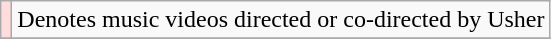<table class="wikitable">
<tr>
<td style="background-color:#FFDDDD"></td>
<td>Denotes music videos directed or co-directed by Usher</td>
</tr>
<tr>
</tr>
</table>
